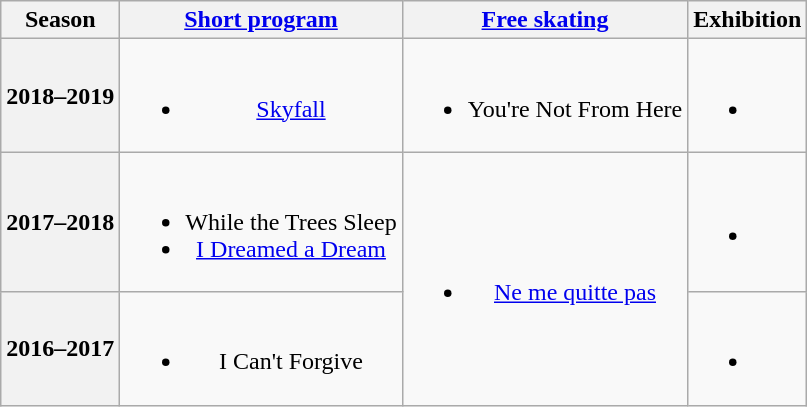<table class=wikitable style=text-align:center>
<tr>
<th>Season</th>
<th><a href='#'>Short program</a></th>
<th><a href='#'>Free skating</a></th>
<th>Exhibition</th>
</tr>
<tr>
<th>2018–2019 <br> </th>
<td><br><ul><li><a href='#'>Skyfall</a> <br></li></ul></td>
<td><br><ul><li>You're Not From Here <br></li></ul></td>
<td><br><ul><li></li></ul></td>
</tr>
<tr>
<th>2017–2018 <br> </th>
<td><br><ul><li>While the Trees Sleep <br></li><li><a href='#'>I Dreamed a Dream</a> <br></li></ul></td>
<td rowspan=2><br><ul><li><a href='#'>Ne me quitte pas</a> <br></li></ul></td>
<td><br><ul><li></li></ul></td>
</tr>
<tr>
<th>2016–2017</th>
<td><br><ul><li>I Can't Forgive <br></li></ul></td>
<td><br><ul><li></li></ul></td>
</tr>
</table>
